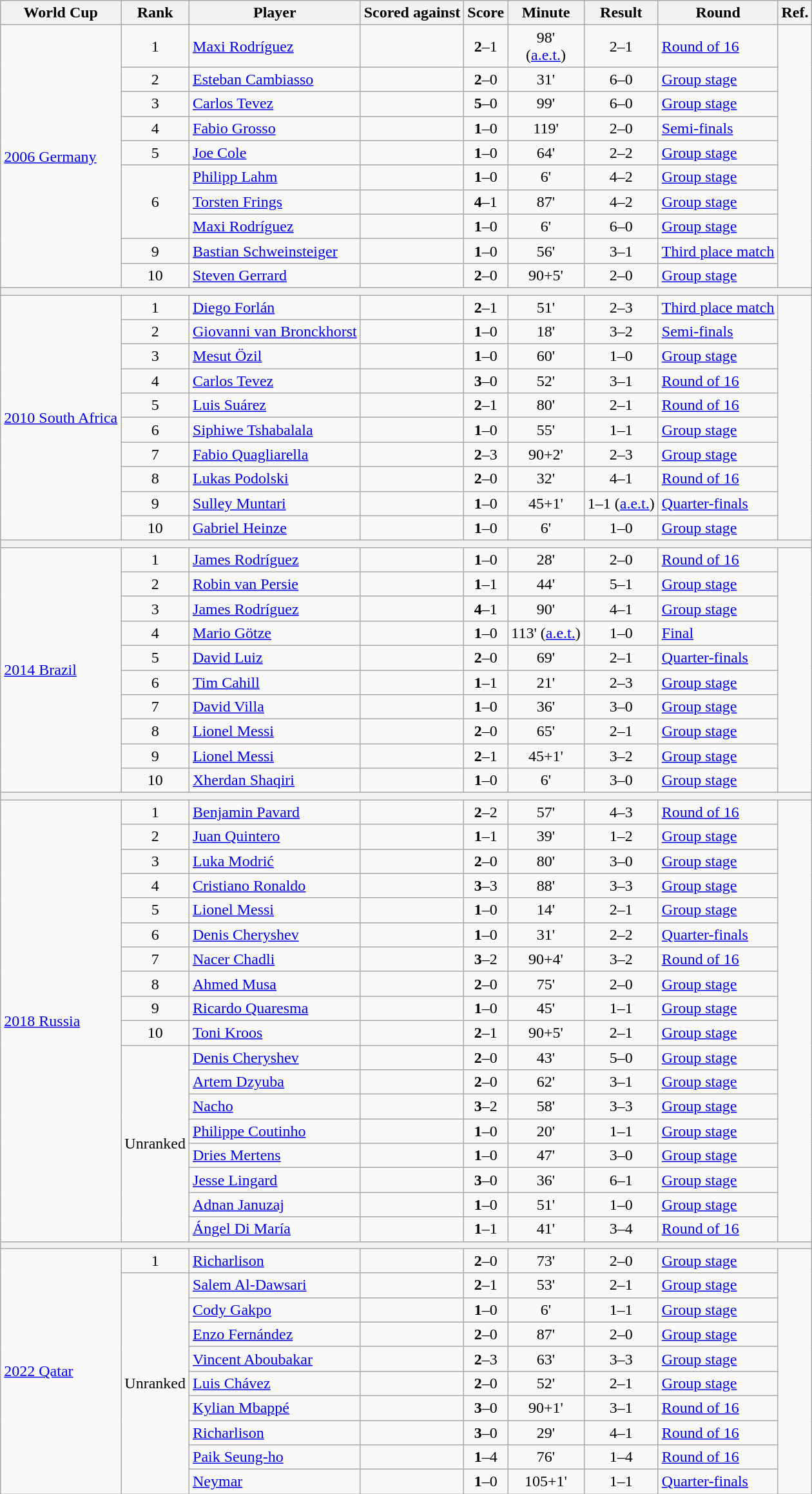<table class="wikitable">
<tr>
<th>World Cup</th>
<th>Rank</th>
<th>Player</th>
<th>Scored against</th>
<th>Score</th>
<th>Minute</th>
<th>Result</th>
<th>Round</th>
<th>Ref.</th>
</tr>
<tr>
<td rowspan="10"><a href='#'>2006 Germany</a></td>
<td align=center>1</td>
<td align=left> <a href='#'>Maxi Rodríguez</a></td>
<td align=left></td>
<td align=center><strong>2</strong>–1</td>
<td align=center>98'<br>(<a href='#'>a.e.t.</a>)</td>
<td align=center>2–1</td>
<td align=left><a href='#'>Round of 16</a></td>
<td rowspan=10></td>
</tr>
<tr>
<td align=center>2</td>
<td align=left> <a href='#'>Esteban Cambiasso</a></td>
<td align=left></td>
<td align=center><strong>2</strong>–0</td>
<td align=center>31'</td>
<td align=center>6–0</td>
<td align=left><a href='#'>Group stage</a></td>
</tr>
<tr>
<td align=center>3</td>
<td align=left> <a href='#'>Carlos Tevez</a></td>
<td align=left></td>
<td align=center><strong>5</strong>–0</td>
<td align=center>99'</td>
<td align=center>6–0</td>
<td align=left><a href='#'>Group stage</a></td>
</tr>
<tr>
<td align=center>4</td>
<td align=left> <a href='#'>Fabio Grosso</a></td>
<td align=left></td>
<td align=center><strong>1</strong>–0</td>
<td align=center>119'</td>
<td align=center>2–0</td>
<td align=left><a href='#'>Semi-finals</a></td>
</tr>
<tr>
<td align=center>5</td>
<td align=left> <a href='#'>Joe Cole</a></td>
<td align=left></td>
<td align=center><strong>1</strong>–0</td>
<td align=center>64'</td>
<td align=center>2–2</td>
<td align=left><a href='#'>Group stage</a></td>
</tr>
<tr>
<td rowspan=3 align=center>6</td>
<td align=left> <a href='#'>Philipp Lahm</a></td>
<td align=left></td>
<td align=center><strong>1</strong>–0</td>
<td align=center>6'</td>
<td align=center>4–2</td>
<td align=left><a href='#'>Group stage</a></td>
</tr>
<tr>
<td align=left> <a href='#'>Torsten Frings</a></td>
<td align=left></td>
<td align=center><strong>4</strong>–1</td>
<td align=center>87'</td>
<td align=center>4–2</td>
<td align=left><a href='#'>Group stage</a></td>
</tr>
<tr>
<td align=left> <a href='#'>Maxi Rodríguez</a></td>
<td align=left></td>
<td align=center><strong>1</strong>–0</td>
<td align=center>6'</td>
<td align=center>6–0</td>
<td align=left><a href='#'>Group stage</a></td>
</tr>
<tr>
<td align=center>9</td>
<td align=left> <a href='#'>Bastian Schweinsteiger</a></td>
<td align=left></td>
<td align=center><strong>1</strong>–0</td>
<td align=center>56'</td>
<td align=center>3–1</td>
<td align=left><a href='#'>Third place match</a></td>
</tr>
<tr>
<td align=center>10</td>
<td align=left> <a href='#'>Steven Gerrard</a></td>
<td align=left></td>
<td align=center><strong>2</strong>–0</td>
<td align=center>90+5'</td>
<td align=center>2–0</td>
<td align=left><a href='#'>Group stage</a></td>
</tr>
<tr>
<th colspan="9"></th>
</tr>
<tr>
<td rowspan="10"><a href='#'>2010 South Africa</a></td>
<td align=center>1</td>
<td align=left> <a href='#'>Diego Forlán</a></td>
<td align=left></td>
<td align=center><strong>2</strong>–1</td>
<td align=center>51'</td>
<td align=center>2–3</td>
<td align=left><a href='#'>Third place match</a></td>
<td rowspan=10></td>
</tr>
<tr>
<td align=center>2</td>
<td align=left> <a href='#'>Giovanni van Bronckhorst</a></td>
<td align=left></td>
<td align=center><strong>1</strong>–0</td>
<td align=center>18'</td>
<td align=center>3–2</td>
<td align=left><a href='#'>Semi-finals</a></td>
</tr>
<tr>
<td align=center>3</td>
<td align=left> <a href='#'>Mesut Özil</a></td>
<td align=left></td>
<td align=center><strong>1</strong>–0</td>
<td align=center>60'</td>
<td align=center>1–0</td>
<td align=left><a href='#'>Group stage</a></td>
</tr>
<tr>
<td align=center>4</td>
<td align=left> <a href='#'>Carlos Tevez</a></td>
<td align=left></td>
<td align=center><strong>3</strong>–0</td>
<td align=center>52'</td>
<td align=center>3–1</td>
<td align=left><a href='#'>Round of 16</a></td>
</tr>
<tr>
<td align=center>5</td>
<td align=left> <a href='#'>Luis Suárez</a></td>
<td align=left></td>
<td align=center><strong>2</strong>–1</td>
<td align=center>80'</td>
<td align=center>2–1</td>
<td align=left><a href='#'>Round of 16</a></td>
</tr>
<tr>
<td align=center>6</td>
<td align=left> <a href='#'>Siphiwe Tshabalala</a></td>
<td align=left></td>
<td align=center><strong>1</strong>–0</td>
<td align=center>55'</td>
<td align=center>1–1</td>
<td align=left><a href='#'>Group stage</a></td>
</tr>
<tr>
<td align=center>7</td>
<td align=left> <a href='#'>Fabio Quagliarella</a></td>
<td align=left></td>
<td align=center><strong>2</strong>–3</td>
<td align=center>90+2'</td>
<td align=center>2–3</td>
<td align=left><a href='#'>Group stage</a></td>
</tr>
<tr>
<td align=center>8</td>
<td align=left> <a href='#'>Lukas Podolski</a></td>
<td align=left></td>
<td align=center><strong>2</strong>–0</td>
<td align=center>32'</td>
<td align=center>4–1</td>
<td align=left><a href='#'>Round of 16</a></td>
</tr>
<tr>
<td align=center>9</td>
<td align=left> <a href='#'>Sulley Muntari</a></td>
<td align=left></td>
<td align=center><strong>1</strong>–0</td>
<td align=center>45+1'</td>
<td align=center>1–1 (<a href='#'>a.e.t.</a>)<br></td>
<td align=left><a href='#'>Quarter-finals</a></td>
</tr>
<tr>
<td align=center>10</td>
<td align=left> <a href='#'>Gabriel Heinze</a></td>
<td align=left></td>
<td align=center><strong>1</strong>–0</td>
<td align=center>6'</td>
<td align=center>1–0</td>
<td align=left><a href='#'>Group stage</a></td>
</tr>
<tr>
<th colspan="9"></th>
</tr>
<tr>
<td rowspan="10"><a href='#'>2014 Brazil</a></td>
<td align=center>1</td>
<td align=left> <a href='#'>James Rodríguez</a></td>
<td align=left></td>
<td align=center><strong>1</strong>–0</td>
<td align=center>28'</td>
<td align=center>2–0</td>
<td align=left><a href='#'>Round of 16</a></td>
<td rowspan=10></td>
</tr>
<tr>
<td align=center>2</td>
<td align=left> <a href='#'>Robin van Persie</a></td>
<td align=left></td>
<td align=center><strong>1</strong>–1</td>
<td align=center>44'</td>
<td align=center>5–1</td>
<td align=left><a href='#'>Group stage</a></td>
</tr>
<tr>
<td align=center>3</td>
<td align=left> <a href='#'>James Rodríguez</a></td>
<td align=left></td>
<td align=center><strong>4</strong>–1</td>
<td align=center>90'</td>
<td align=center>4–1</td>
<td align=left><a href='#'>Group stage</a></td>
</tr>
<tr>
<td align=center>4</td>
<td align=left> <a href='#'>Mario Götze</a></td>
<td align=left></td>
<td align=center><strong>1</strong>–0</td>
<td align=center>113' (<a href='#'>a.e.t.</a>)</td>
<td align=center>1–0</td>
<td align=left><a href='#'>Final</a></td>
</tr>
<tr>
<td align=center>5</td>
<td align=left> <a href='#'>David Luiz</a></td>
<td align=left></td>
<td align=center><strong>2</strong>–0</td>
<td align=center>69'</td>
<td align=center>2–1</td>
<td align=left><a href='#'>Quarter-finals</a></td>
</tr>
<tr>
<td align=center>6</td>
<td align=left> <a href='#'>Tim Cahill</a></td>
<td align=left></td>
<td align=center><strong>1</strong>–1</td>
<td align=center>21'</td>
<td align=center>2–3</td>
<td align=left><a href='#'>Group stage</a></td>
</tr>
<tr>
<td align=center>7</td>
<td align=left> <a href='#'>David Villa</a></td>
<td align=left></td>
<td align=center><strong>1</strong>–0</td>
<td align=center>36'</td>
<td align=center>3–0</td>
<td align=left><a href='#'>Group stage</a></td>
</tr>
<tr>
<td align=center>8</td>
<td align=left> <a href='#'>Lionel Messi</a></td>
<td align=left></td>
<td align=center><strong>2</strong>–0</td>
<td align=center>65'</td>
<td align=center>2–1</td>
<td align=left><a href='#'>Group stage</a></td>
</tr>
<tr>
<td align=center>9</td>
<td align=left> <a href='#'>Lionel Messi</a></td>
<td align=left></td>
<td align=center><strong>2</strong>–1</td>
<td align=center>45+1'</td>
<td align=center>3–2</td>
<td align=left><a href='#'>Group stage</a></td>
</tr>
<tr>
<td align=center>10</td>
<td align=left> <a href='#'>Xherdan Shaqiri</a></td>
<td align=left></td>
<td align=center><strong>1</strong>–0</td>
<td align=center>6'</td>
<td align=center>3–0</td>
<td align=left><a href='#'>Group stage</a></td>
</tr>
<tr>
<th colspan="9"></th>
</tr>
<tr>
<td rowspan="18"><a href='#'>2018 Russia</a></td>
<td align=center>1</td>
<td align=left> <a href='#'>Benjamin Pavard</a></td>
<td align=left></td>
<td align=center><strong>2</strong>–2</td>
<td align=center>57'</td>
<td align=center>4–3</td>
<td align=left><a href='#'>Round of 16</a></td>
<td rowspan=18><br></td>
</tr>
<tr>
<td align=center>2</td>
<td align=left> <a href='#'>Juan Quintero</a></td>
<td align=left></td>
<td align=center><strong>1</strong>–1</td>
<td align=center>39'</td>
<td align=center>1–2</td>
<td align=left><a href='#'>Group stage</a></td>
</tr>
<tr>
<td align=center>3</td>
<td align=left> <a href='#'>Luka Modrić</a></td>
<td align=left></td>
<td align=center><strong>2</strong>–0</td>
<td align=center>80'</td>
<td align=center>3–0</td>
<td align=left><a href='#'>Group stage</a></td>
</tr>
<tr>
<td align=center>4</td>
<td align=left> <a href='#'>Cristiano Ronaldo</a></td>
<td align=left></td>
<td align=center><strong>3</strong>–3</td>
<td align=center>88'</td>
<td align=center>3–3</td>
<td align=left><a href='#'>Group stage</a></td>
</tr>
<tr>
<td align=center>5</td>
<td align=left> <a href='#'>Lionel Messi</a></td>
<td align=left></td>
<td align=center><strong>1</strong>–0</td>
<td align=center>14'</td>
<td align=center>2–1</td>
<td align=left><a href='#'>Group stage</a></td>
</tr>
<tr>
<td align=center>6</td>
<td align=left> <a href='#'>Denis Cheryshev</a></td>
<td align=left></td>
<td align=center><strong>1</strong>–0</td>
<td align=center>31'</td>
<td align=center>2–2</td>
<td align=left><a href='#'>Quarter-finals</a></td>
</tr>
<tr>
<td align=center>7</td>
<td align=left> <a href='#'>Nacer Chadli</a></td>
<td align=left></td>
<td align=center><strong>3</strong>–2</td>
<td align=center>90+4'</td>
<td align=center>3–2</td>
<td align=left><a href='#'>Round of 16</a></td>
</tr>
<tr>
<td align=center>8</td>
<td align=left> <a href='#'>Ahmed Musa</a></td>
<td align=left></td>
<td align=center><strong>2</strong>–0</td>
<td align=center>75'</td>
<td align=center>2–0</td>
<td align=left><a href='#'>Group stage</a></td>
</tr>
<tr>
<td align=center>9</td>
<td align=left> <a href='#'>Ricardo Quaresma</a></td>
<td align=left></td>
<td align=center><strong>1</strong>–0</td>
<td align=center>45'</td>
<td align=center>1–1</td>
<td align=left><a href='#'>Group stage</a></td>
</tr>
<tr>
<td align=center>10</td>
<td align=left> <a href='#'>Toni Kroos</a></td>
<td align=left></td>
<td align=center><strong>2</strong>–1</td>
<td align=center>90+5'</td>
<td align=center>2–1</td>
<td align=left><a href='#'>Group stage</a></td>
</tr>
<tr>
<td rowspan="8" align=center>Unranked</td>
<td align=left> <a href='#'>Denis Cheryshev</a></td>
<td align=left></td>
<td align=center><strong>2</strong>–0</td>
<td align=center>43'</td>
<td align=center>5–0</td>
<td align=left><a href='#'>Group stage</a></td>
</tr>
<tr>
<td align=left> <a href='#'>Artem Dzyuba</a></td>
<td align=left></td>
<td align=center><strong>2</strong>–0</td>
<td align=center>62'</td>
<td align=center>3–1</td>
<td align=left><a href='#'>Group stage</a></td>
</tr>
<tr>
<td align=left> <a href='#'>Nacho</a></td>
<td align=left></td>
<td align=center><strong>3</strong>–2</td>
<td align=center>58'</td>
<td align=center>3–3</td>
<td align=left><a href='#'>Group stage</a></td>
</tr>
<tr>
<td align=left> <a href='#'>Philippe Coutinho</a></td>
<td align=left></td>
<td align=center><strong>1</strong>–0</td>
<td align=center>20'</td>
<td align=center>1–1</td>
<td align=left><a href='#'>Group stage</a></td>
</tr>
<tr>
<td align=left> <a href='#'>Dries Mertens</a></td>
<td align=left></td>
<td align=center><strong>1</strong>–0</td>
<td align=center>47'</td>
<td align=center>3–0</td>
<td align=left><a href='#'>Group stage</a></td>
</tr>
<tr>
<td align=left> <a href='#'>Jesse Lingard</a></td>
<td align=left></td>
<td align=center><strong>3</strong>–0</td>
<td align=center>36'</td>
<td align=center>6–1</td>
<td align=left><a href='#'>Group stage</a></td>
</tr>
<tr>
<td align=left> <a href='#'>Adnan Januzaj</a></td>
<td align=left></td>
<td align=center><strong>1</strong>–0</td>
<td align=center>51'</td>
<td align=center>1–0</td>
<td align=left><a href='#'>Group stage</a></td>
</tr>
<tr>
<td align=left> <a href='#'>Ángel Di María</a></td>
<td align=left></td>
<td align=center><strong>1</strong>–1</td>
<td align=center>41'</td>
<td align=center>3–4</td>
<td align=left><a href='#'>Round of 16</a></td>
</tr>
<tr>
<th colspan="9"></th>
</tr>
<tr>
<td rowspan="10"><a href='#'>2022 Qatar</a></td>
<td align=center>1</td>
<td align=left> <a href='#'>Richarlison</a></td>
<td align=left></td>
<td align=center><strong>2</strong>–0</td>
<td align=center>73'</td>
<td align=center>2–0</td>
<td align=left><a href='#'>Group stage</a></td>
<td align=center rowspan=10></td>
</tr>
<tr>
<td rowspan="9" align=center>Unranked</td>
<td align=left> <a href='#'>Salem Al-Dawsari</a></td>
<td align=left></td>
<td align=center><strong>2</strong>–1</td>
<td align=center>53'</td>
<td align=center>2–1</td>
<td align=left><a href='#'>Group stage</a></td>
</tr>
<tr>
<td align=left> <a href='#'>Cody Gakpo</a></td>
<td align=left></td>
<td align=center><strong>1</strong>–0</td>
<td align=center>6'</td>
<td align=center>1–1</td>
<td align=left><a href='#'>Group stage</a></td>
</tr>
<tr>
<td align=left> <a href='#'>Enzo Fernández</a></td>
<td align=left></td>
<td align=center><strong>2</strong>–0</td>
<td align=center>87'</td>
<td align=center>2–0</td>
<td align=left><a href='#'>Group stage</a></td>
</tr>
<tr>
<td align=left> <a href='#'>Vincent Aboubakar</a></td>
<td align=left></td>
<td align=center><strong>2</strong>–3</td>
<td align=center>63'</td>
<td align=center>3–3</td>
<td align=left><a href='#'>Group stage</a></td>
</tr>
<tr>
<td align=left> <a href='#'>Luis Chávez</a></td>
<td align=left></td>
<td align=center><strong>2</strong>–0</td>
<td align=center>52'</td>
<td align=center>2–1</td>
<td align=left><a href='#'>Group stage</a></td>
</tr>
<tr>
<td align=left> <a href='#'>Kylian Mbappé</a></td>
<td align=left></td>
<td align=center><strong>3</strong>–0</td>
<td align=center>90+1'</td>
<td align=center>3–1</td>
<td align=left><a href='#'>Round of 16</a></td>
</tr>
<tr>
<td align=left> <a href='#'>Richarlison</a></td>
<td align=left></td>
<td align=center><strong>3</strong>–0</td>
<td align=center>29'</td>
<td align=center>4–1</td>
<td align=left><a href='#'>Round of 16</a></td>
</tr>
<tr>
<td align=left> <a href='#'>Paik Seung-ho</a></td>
<td align=left></td>
<td align=center><strong>1</strong>–4</td>
<td align=center>76'</td>
<td align=center>1–4</td>
<td align=left><a href='#'>Round of 16</a></td>
</tr>
<tr>
<td align=left> <a href='#'>Neymar</a></td>
<td align=left></td>
<td align=center><strong>1</strong>–0</td>
<td align=center>105+1'</td>
<td align=center>1–1</td>
<td align=left><a href='#'>Quarter-finals</a></td>
</tr>
</table>
